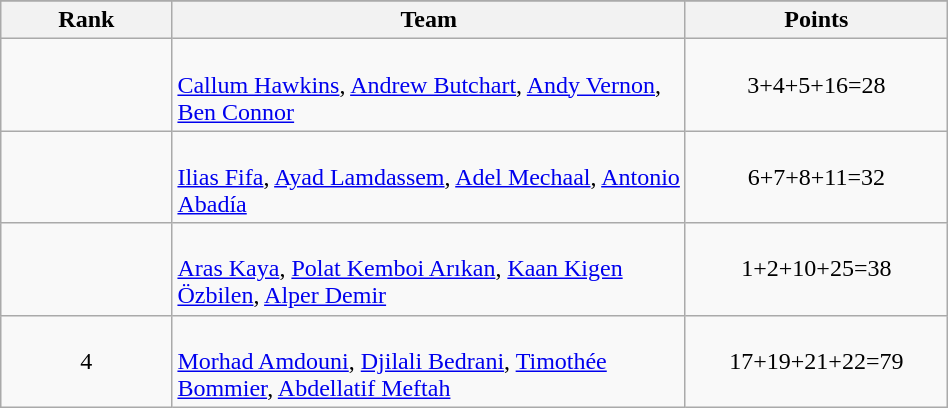<table class="wikitable" style="text-align:center;" width="50%">
<tr>
</tr>
<tr>
<th width=10%>Rank</th>
<th width=30%>Team</th>
<th width=10%>Points</th>
</tr>
<tr>
<td></td>
<td align=left><br><a href='#'>Callum Hawkins</a>, <a href='#'>Andrew Butchart</a>, <a href='#'>Andy Vernon</a>, <a href='#'>Ben Connor</a></td>
<td>3+4+5+16=28</td>
</tr>
<tr>
<td></td>
<td align=left><br><a href='#'>Ilias Fifa</a>, <a href='#'>Ayad Lamdassem</a>, <a href='#'>Adel Mechaal</a>, <a href='#'>Antonio Abadía</a></td>
<td>6+7+8+11=32</td>
</tr>
<tr>
<td></td>
<td align=left><br><a href='#'>Aras Kaya</a>, <a href='#'>Polat Kemboi Arıkan</a>, <a href='#'>Kaan Kigen Özbilen</a>, <a href='#'>Alper Demir</a></td>
<td>1+2+10+25=38</td>
</tr>
<tr>
<td>4</td>
<td align=left><br><a href='#'>Morhad Amdouni</a>, <a href='#'>Djilali Bedrani</a>, <a href='#'>Timothée Bommier</a>, <a href='#'>Abdellatif Meftah</a></td>
<td>17+19+21+22=79</td>
</tr>
</table>
